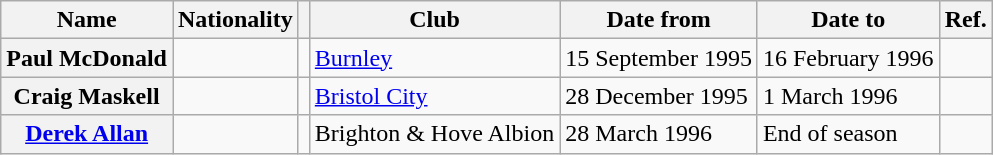<table class="wikitable plainrowheaders">
<tr>
<th scope="col">Name</th>
<th scope="col">Nationality</th>
<th scope="col"></th>
<th scope="col">Club</th>
<th scope="col">Date from</th>
<th scope="col">Date to</th>
<th scope="col">Ref.</th>
</tr>
<tr>
<th scope="row">Paul McDonald</th>
<td></td>
<td align="center"></td>
<td> <a href='#'>Burnley</a></td>
<td>15 September 1995</td>
<td>16 February 1996</td>
<td align="center"></td>
</tr>
<tr>
<th scope="row">Craig Maskell</th>
<td></td>
<td align="center"></td>
<td> <a href='#'>Bristol City</a></td>
<td>28 December 1995</td>
<td>1 March 1996</td>
<td align="center"></td>
</tr>
<tr>
<th scope="row"><a href='#'>Derek Allan</a></th>
<td></td>
<td align="center"></td>
<td> Brighton & Hove Albion</td>
<td>28 March 1996</td>
<td>End of season</td>
<td align="center"></td>
</tr>
</table>
